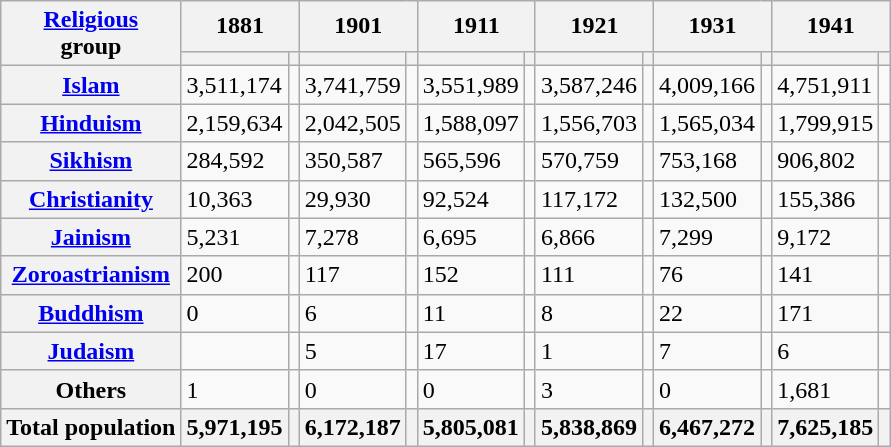<table class="wikitable collapsible sortable">
<tr>
<th rowspan="2"><a href='#'>Religious</a><br>group</th>
<th colspan="2">1881</th>
<th colspan="2">1901</th>
<th colspan="2">1911</th>
<th colspan="2">1921</th>
<th colspan="2">1931</th>
<th colspan="2">1941</th>
</tr>
<tr>
<th><a href='#'></a></th>
<th></th>
<th></th>
<th></th>
<th></th>
<th></th>
<th></th>
<th></th>
<th></th>
<th></th>
<th></th>
<th></th>
</tr>
<tr>
<th><a href='#'>Islam</a> </th>
<td>3,511,174</td>
<td></td>
<td>3,741,759</td>
<td></td>
<td>3,551,989</td>
<td></td>
<td>3,587,246</td>
<td></td>
<td>4,009,166</td>
<td></td>
<td>4,751,911</td>
<td></td>
</tr>
<tr>
<th><a href='#'>Hinduism</a> </th>
<td>2,159,634</td>
<td></td>
<td>2,042,505</td>
<td></td>
<td>1,588,097</td>
<td></td>
<td>1,556,703</td>
<td></td>
<td>1,565,034</td>
<td></td>
<td>1,799,915</td>
<td></td>
</tr>
<tr>
<th><a href='#'>Sikhism</a> </th>
<td>284,592</td>
<td></td>
<td>350,587</td>
<td></td>
<td>565,596</td>
<td></td>
<td>570,759</td>
<td></td>
<td>753,168</td>
<td></td>
<td>906,802</td>
<td></td>
</tr>
<tr>
<th><a href='#'>Christianity</a> </th>
<td>10,363</td>
<td></td>
<td>29,930</td>
<td></td>
<td>92,524</td>
<td></td>
<td>117,172</td>
<td></td>
<td>132,500</td>
<td></td>
<td>155,386</td>
<td></td>
</tr>
<tr>
<th><a href='#'>Jainism</a> </th>
<td>5,231</td>
<td></td>
<td>7,278</td>
<td></td>
<td>6,695</td>
<td></td>
<td>6,866</td>
<td></td>
<td>7,299</td>
<td></td>
<td>9,172</td>
<td></td>
</tr>
<tr>
<th><a href='#'>Zoroastrianism</a> </th>
<td>200</td>
<td></td>
<td>117</td>
<td></td>
<td>152</td>
<td></td>
<td>111</td>
<td></td>
<td>76</td>
<td></td>
<td>141</td>
<td></td>
</tr>
<tr>
<th><a href='#'>Buddhism</a> </th>
<td>0</td>
<td></td>
<td>6</td>
<td></td>
<td>11</td>
<td></td>
<td>8</td>
<td></td>
<td>22</td>
<td></td>
<td>171</td>
<td></td>
</tr>
<tr>
<th><a href='#'>Judaism</a> </th>
<td></td>
<td></td>
<td>5</td>
<td></td>
<td>17</td>
<td></td>
<td>1</td>
<td></td>
<td>7</td>
<td></td>
<td>6</td>
<td></td>
</tr>
<tr>
<th>Others</th>
<td>1</td>
<td></td>
<td>0</td>
<td></td>
<td>0</td>
<td></td>
<td>3</td>
<td></td>
<td>0</td>
<td></td>
<td>1,681</td>
<td></td>
</tr>
<tr>
<th>Total population</th>
<th>5,971,195</th>
<th></th>
<th>6,172,187</th>
<th></th>
<th>5,805,081</th>
<th></th>
<th>5,838,869</th>
<th></th>
<th>6,467,272</th>
<th></th>
<th>7,625,185</th>
<th></th>
</tr>
</table>
